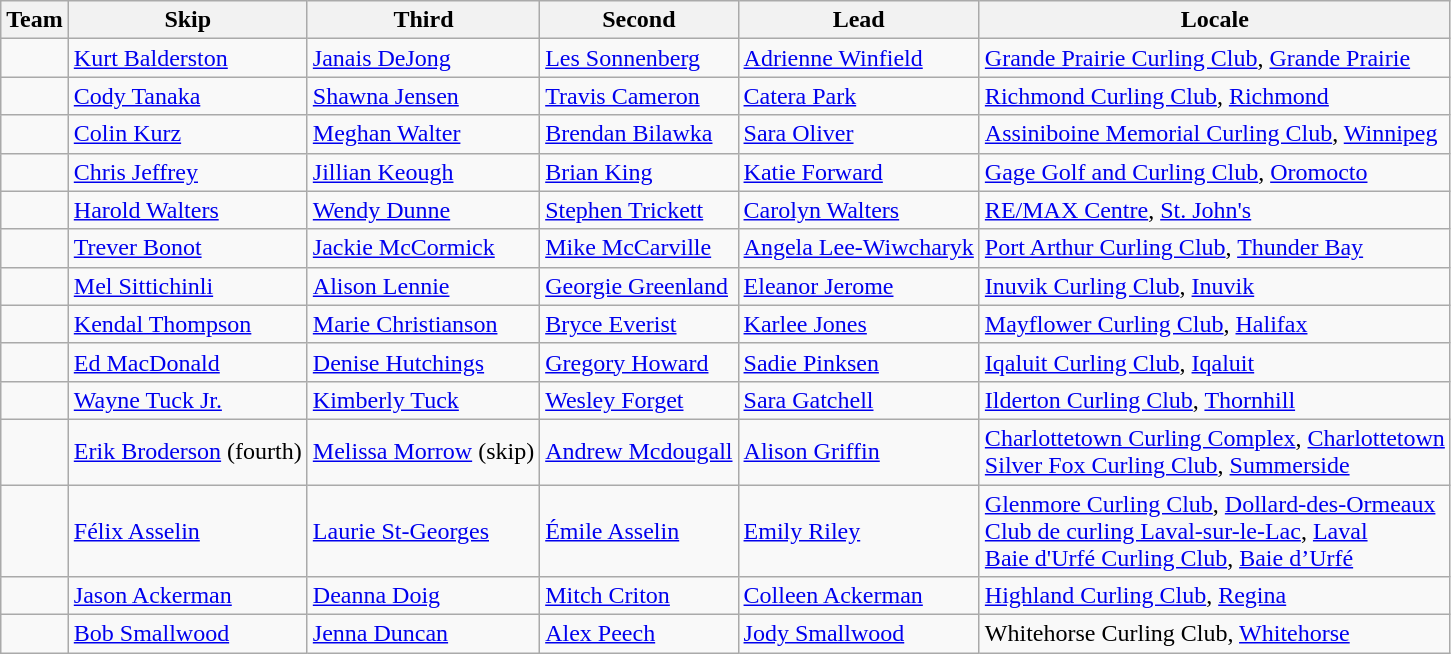<table class="wikitable">
<tr>
<th>Team</th>
<th>Skip</th>
<th>Third</th>
<th>Second</th>
<th>Lead</th>
<th>Locale</th>
</tr>
<tr>
<td></td>
<td><a href='#'>Kurt Balderston</a></td>
<td><a href='#'>Janais DeJong</a></td>
<td><a href='#'>Les Sonnenberg</a></td>
<td><a href='#'>Adrienne Winfield</a></td>
<td><a href='#'>Grande Prairie Curling Club</a>, <a href='#'>Grande Prairie</a></td>
</tr>
<tr>
<td></td>
<td><a href='#'>Cody Tanaka</a></td>
<td><a href='#'>Shawna Jensen</a></td>
<td><a href='#'>Travis Cameron</a></td>
<td><a href='#'>Catera Park</a></td>
<td><a href='#'>Richmond Curling Club</a>, <a href='#'>Richmond</a></td>
</tr>
<tr>
<td></td>
<td><a href='#'>Colin Kurz</a></td>
<td><a href='#'>Meghan Walter</a></td>
<td><a href='#'>Brendan Bilawka</a></td>
<td><a href='#'>Sara Oliver</a></td>
<td><a href='#'>Assiniboine Memorial Curling Club</a>, <a href='#'>Winnipeg</a></td>
</tr>
<tr>
<td></td>
<td><a href='#'>Chris Jeffrey</a></td>
<td><a href='#'>Jillian Keough</a></td>
<td><a href='#'>Brian King</a></td>
<td><a href='#'>Katie Forward</a></td>
<td><a href='#'>Gage Golf and Curling Club</a>, <a href='#'>Oromocto</a></td>
</tr>
<tr>
<td></td>
<td><a href='#'>Harold Walters</a></td>
<td><a href='#'>Wendy Dunne</a></td>
<td><a href='#'>Stephen Trickett</a></td>
<td><a href='#'>Carolyn Walters</a></td>
<td><a href='#'>RE/MAX Centre</a>, <a href='#'>St. John's</a></td>
</tr>
<tr>
<td></td>
<td><a href='#'>Trever Bonot</a></td>
<td><a href='#'>Jackie McCormick</a></td>
<td><a href='#'>Mike McCarville</a></td>
<td><a href='#'>Angela Lee-Wiwcharyk</a></td>
<td><a href='#'>Port Arthur Curling Club</a>, <a href='#'>Thunder Bay</a></td>
</tr>
<tr>
<td></td>
<td><a href='#'>Mel Sittichinli</a></td>
<td><a href='#'>Alison Lennie</a></td>
<td><a href='#'>Georgie Greenland</a></td>
<td><a href='#'>Eleanor Jerome</a></td>
<td><a href='#'>Inuvik Curling Club</a>, <a href='#'>Inuvik</a></td>
</tr>
<tr>
<td></td>
<td><a href='#'>Kendal Thompson</a></td>
<td><a href='#'>Marie Christianson</a></td>
<td><a href='#'>Bryce Everist</a></td>
<td><a href='#'>Karlee Jones</a></td>
<td><a href='#'>Mayflower Curling Club</a>, <a href='#'>Halifax</a></td>
</tr>
<tr>
<td></td>
<td><a href='#'>Ed MacDonald</a></td>
<td><a href='#'>Denise Hutchings</a></td>
<td><a href='#'>Gregory Howard</a></td>
<td><a href='#'>Sadie Pinksen</a></td>
<td><a href='#'>Iqaluit Curling Club</a>, <a href='#'>Iqaluit</a></td>
</tr>
<tr>
<td></td>
<td><a href='#'>Wayne Tuck Jr.</a></td>
<td><a href='#'>Kimberly Tuck</a></td>
<td><a href='#'>Wesley Forget</a></td>
<td><a href='#'>Sara Gatchell</a></td>
<td><a href='#'>Ilderton Curling Club</a>, <a href='#'>Thornhill</a></td>
</tr>
<tr>
<td></td>
<td><a href='#'>Erik Broderson</a> (fourth)</td>
<td><a href='#'>Melissa Morrow</a> (skip)</td>
<td><a href='#'>Andrew Mcdougall</a></td>
<td><a href='#'>Alison Griffin</a></td>
<td><a href='#'>Charlottetown Curling Complex</a>, <a href='#'>Charlottetown</a><br><a href='#'>Silver Fox Curling Club</a>, <a href='#'>Summerside</a></td>
</tr>
<tr>
<td></td>
<td><a href='#'>Félix Asselin</a></td>
<td><a href='#'>Laurie St-Georges</a></td>
<td><a href='#'>Émile Asselin</a></td>
<td><a href='#'>Emily Riley</a></td>
<td><a href='#'>Glenmore Curling Club</a>, <a href='#'>Dollard-des-Ormeaux</a><br><a href='#'>Club de curling Laval-sur-le-Lac</a>, <a href='#'>Laval</a><br><a href='#'>Baie d'Urfé Curling Club</a>, <a href='#'>Baie d’Urfé</a></td>
</tr>
<tr>
<td></td>
<td><a href='#'>Jason Ackerman</a></td>
<td><a href='#'>Deanna Doig</a></td>
<td><a href='#'>Mitch Criton</a></td>
<td><a href='#'>Colleen Ackerman</a></td>
<td><a href='#'>Highland Curling Club</a>, <a href='#'>Regina</a></td>
</tr>
<tr>
<td></td>
<td><a href='#'>Bob Smallwood</a></td>
<td><a href='#'>Jenna Duncan</a></td>
<td><a href='#'>Alex Peech</a></td>
<td><a href='#'>Jody Smallwood</a></td>
<td>Whitehorse Curling Club, <a href='#'>Whitehorse</a></td>
</tr>
</table>
